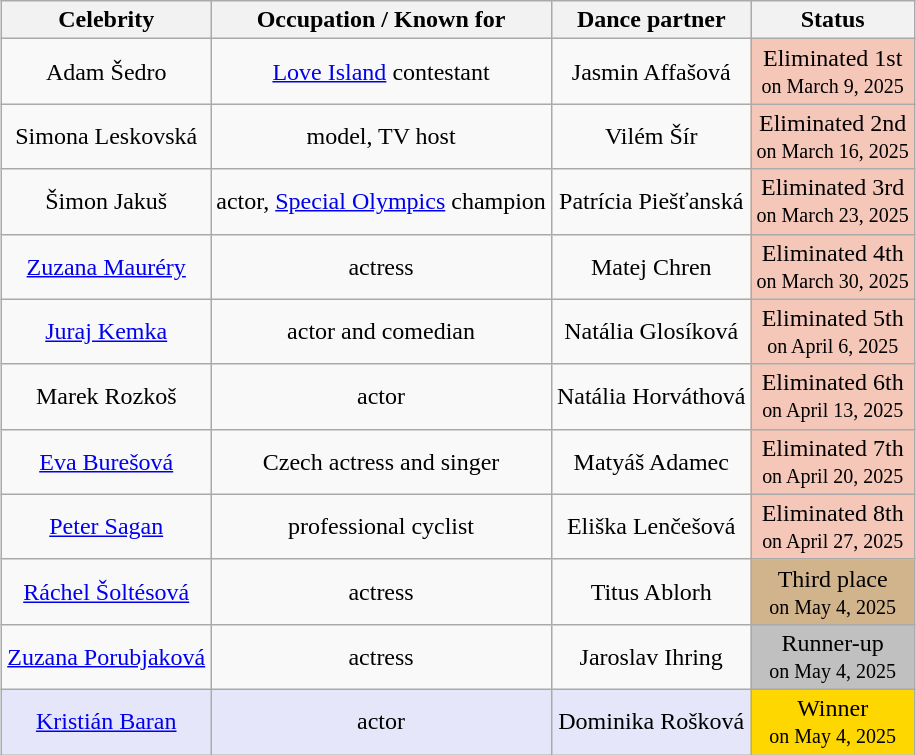<table class="wikitable" style="margin:auto; text-align:center">
<tr>
<th>Celebrity</th>
<th>Occupation / Known for</th>
<th>Dance partner</th>
<th>Status</th>
</tr>
<tr>
<td>Adam Šedro</td>
<td><a href='#'>Love Island</a> contestant</td>
<td>Jasmin Affašová</td>
<td bgcolor="#F4C7B8">Eliminated 1st<br><small>on March 9, 2025</small></td>
</tr>
<tr>
<td>Simona Leskovská</td>
<td>model, TV host</td>
<td>Vilém Šír</td>
<td bgcolor="#F4C7B8">Eliminated 2nd<br><small>on March 16, 2025</small></td>
</tr>
<tr>
<td>Šimon Jakuš</td>
<td>actor, <a href='#'>Special Olympics</a> champion</td>
<td>Patrícia Piešťanská</td>
<td bgcolor="#F4C7B8">Eliminated 3rd<br><small>on March 23, 2025</small></td>
</tr>
<tr>
<td><a href='#'>Zuzana Mauréry</a></td>
<td>actress</td>
<td>Matej Chren</td>
<td bgcolor="F4C7B8">Eliminated 4th<br><small>on March 30, 2025</small></td>
</tr>
<tr>
<td><a href='#'>Juraj Kemka</a></td>
<td>actor and comedian</td>
<td>Natália Glosíková</td>
<td bgcolor="F4C7B8">Eliminated 5th<br><small>on April 6, 2025</small></td>
</tr>
<tr>
<td>Marek Rozkoš</td>
<td>actor</td>
<td>Natália Horváthová</td>
<td bgcolor="#F4C7B8">Eliminated 6th<br><small>on April 13, 2025</small></td>
</tr>
<tr>
<td><a href='#'>Eva Burešová</a></td>
<td>Czech actress and singer</td>
<td>Matyáš Adamec</td>
<td bgcolor="F4C7B8">Eliminated 7th<br><small>on April 20, 2025</small></td>
</tr>
<tr>
<td><a href='#'>Peter Sagan</a></td>
<td>professional cyclist</td>
<td>Eliška Lenčešová</td>
<td bgcolor="F4C7B8">Eliminated 8th<br><small>on April 27, 2025</small></td>
</tr>
<tr>
<td><a href='#'>Ráchel Šoltésová</a></td>
<td>actress</td>
<td>Titus Ablorh</td>
<td bgcolor="tan">Third place<br><small>on May 4, 2025</small></td>
</tr>
<tr>
<td><a href='#'>Zuzana Porubjaková</a></td>
<td>actress</td>
<td>Jaroslav Ihring</td>
<td bgcolor="silver">Runner-up<br><small>on May 4, 2025</small></td>
</tr>
<tr>
<td style="background:lavender;"><a href='#'>Kristián Baran</a></td>
<td style="background:lavender;">actor</td>
<td style="background:lavender;">Dominika Rošková</td>
<td bgcolor="gold">Winner<br><small>on May 4, 2025</small></td>
</tr>
</table>
